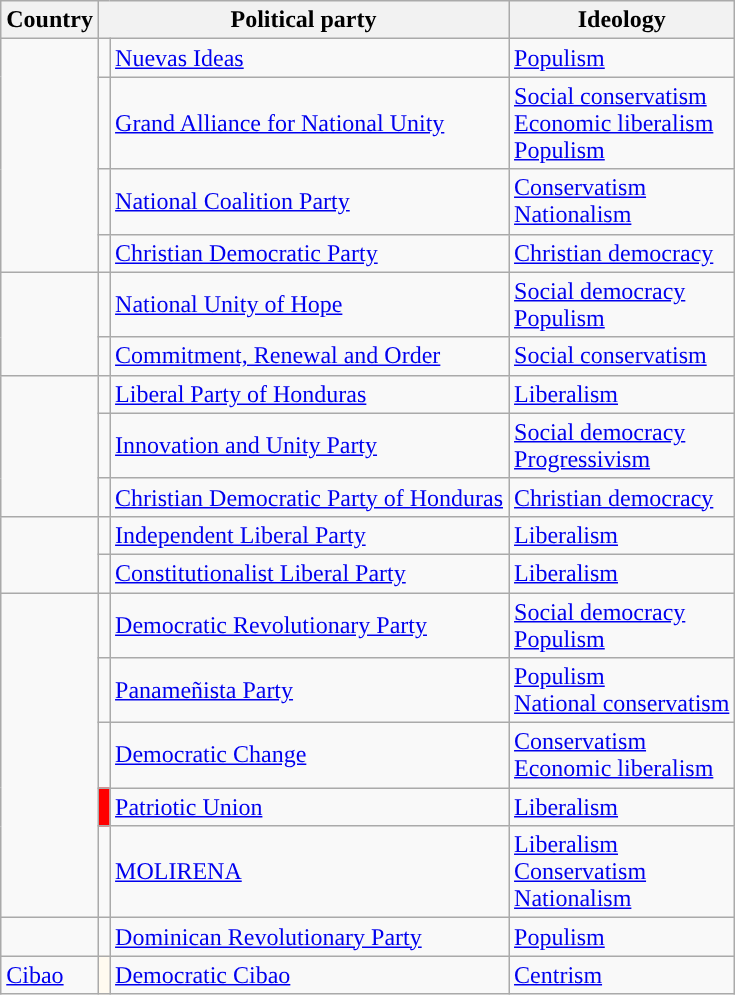<table class="wikitable sortable">
<tr>
<th>Country</th>
<th colspan="2">Political party</th>
<th>Ideology</th>
</tr>
<tr>
<td rowspan="4"></td>
<td style="background:"></td>
<td><a href='#'>Nuevas Ideas</a></td>
<td><a href='#'>Populism</a></td>
</tr>
<tr>
<td style="background:"></td>
<td><a href='#'>Grand Alliance for National Unity</a></td>
<td><a href='#'>Social conservatism</a><br><a href='#'>Economic liberalism</a><br><a href='#'>Populism</a></td>
</tr>
<tr>
<td style="background:"></td>
<td><a href='#'>National Coalition Party</a></td>
<td><a href='#'>Conservatism</a><br><a href='#'>Nationalism</a></td>
</tr>
<tr>
<td style="background:"></td>
<td><a href='#'>Christian Democratic Party</a></td>
<td><a href='#'>Christian democracy</a></td>
</tr>
<tr>
<td rowspan="2"></td>
<td style="background:"></td>
<td><a href='#'>National Unity of Hope</a></td>
<td><a href='#'>Social democracy</a><br><a href='#'>Populism</a></td>
</tr>
<tr>
<td style="background:"></td>
<td><a href='#'>Commitment, Renewal and Order</a></td>
<td><a href='#'>Social conservatism</a></td>
</tr>
<tr>
<td rowspan="3"></td>
<td style="background:"></td>
<td><a href='#'>Liberal Party of Honduras</a></td>
<td><a href='#'>Liberalism</a></td>
</tr>
<tr>
<td style="background:"></td>
<td><a href='#'>Innovation and Unity Party</a></td>
<td><a href='#'>Social democracy</a><br><a href='#'>Progressivism</a></td>
</tr>
<tr>
<td style="background:"></td>
<td><a href='#'>Christian Democratic Party of Honduras</a></td>
<td><a href='#'>Christian democracy</a></td>
</tr>
<tr>
<td rowspan="2"></td>
<td style="background:"></td>
<td><a href='#'>Independent Liberal Party</a></td>
<td><a href='#'>Liberalism</a></td>
</tr>
<tr>
<td style="background:"></td>
<td><a href='#'>Constitutionalist Liberal Party</a></td>
<td><a href='#'>Liberalism</a></td>
</tr>
<tr>
<td rowspan="5"></td>
<td style="background:"></td>
<td><a href='#'>Democratic Revolutionary Party</a></td>
<td><a href='#'>Social democracy</a><br><a href='#'>Populism</a></td>
</tr>
<tr>
<td style="background:"></td>
<td><a href='#'>Panameñista Party</a></td>
<td><a href='#'>Populism</a><br><a href='#'>National conservatism</a></td>
</tr>
<tr>
<td style="background:"></td>
<td><a href='#'>Democratic Change</a></td>
<td><a href='#'>Conservatism</a><br><a href='#'>Economic liberalism</a></td>
</tr>
<tr>
<td style="background:red"></td>
<td><a href='#'>Patriotic Union</a></td>
<td><a href='#'>Liberalism</a></td>
</tr>
<tr>
<td style="background:"></td>
<td><a href='#'>MOLIRENA</a></td>
<td><a href='#'>Liberalism</a><br><a href='#'>Conservatism</a><br><a href='#'>Nationalism</a></td>
</tr>
<tr>
<td></td>
<td style="background:"></td>
<td><a href='#'>Dominican Revolutionary Party</a></td>
<td><a href='#'>Populism</a></td>
</tr>
<tr>
<td><a href='#'>Cibao</a></td>
<td style="background:#FFFAF0"></td>
<td><a href='#'>Democratic Cibao</a></td>
<td><a href='#'>Centrism</a></td>
</tr>
</table>
